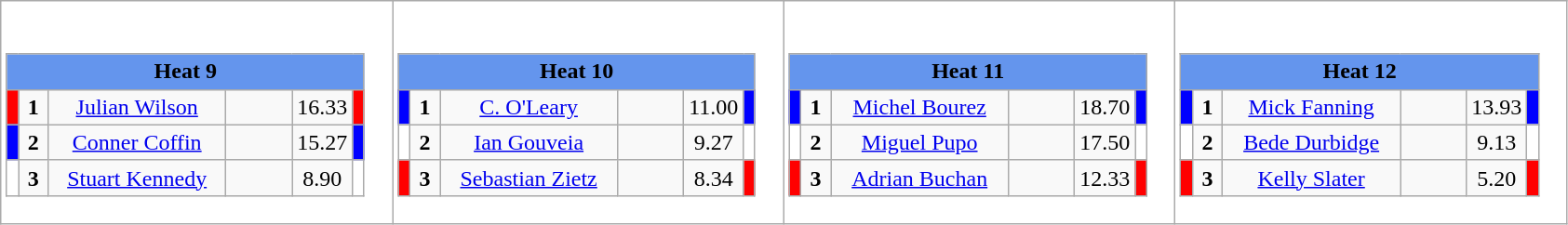<table class="wikitable" style="background:#fff;">
<tr>
<td><div><br><table class="wikitable">
<tr>
<td colspan="6"  style="text-align:center; background:#6495ed;"><strong>Heat 9</strong></td>
</tr>
<tr>
<td style="width:01px; background: #f00;"></td>
<td style="width:14px; text-align:center;"><strong>1</strong></td>
<td style="width:120px; text-align:center;"><a href='#'>Julian Wilson</a></td>
<td style="width:40px; text-align:center;"></td>
<td style="width:20px; text-align:center;">16.33</td>
<td style="width:01px; background: #f00;"></td>
</tr>
<tr>
<td style="width:01px; background: #00f;"></td>
<td style="width:14px; text-align:center;"><strong>2</strong></td>
<td style="width:120px; text-align:center;"><a href='#'>Conner Coffin</a></td>
<td style="width:40px; text-align:center;"></td>
<td style="width:20px; text-align:center;">15.27</td>
<td style="width:01px; background: #00f;"></td>
</tr>
<tr>
<td style="width:01px; background: #fff;"></td>
<td style="width:14px; text-align:center;"><strong>3</strong></td>
<td style="width:120px; text-align:center;"><a href='#'>Stuart Kennedy</a></td>
<td style="width:40px; text-align:center;"></td>
<td style="width:20px; text-align:center;">8.90</td>
<td style="width:01px; background: #fff;"></td>
</tr>
</table>
</div></td>
<td><div><br><table class="wikitable">
<tr>
<td colspan="6"  style="text-align:center; background:#6495ed;"><strong>Heat 10</strong></td>
</tr>
<tr>
<td style="width:01px; background: #00f;"></td>
<td style="width:14px; text-align:center;"><strong>1</strong></td>
<td style="width:120px; text-align:center;"><a href='#'>C. O'Leary</a></td>
<td style="width:40px; text-align:center;"></td>
<td style="width:20px; text-align:center;">11.00</td>
<td style="width:01px; background: #00f;"></td>
</tr>
<tr>
<td style="width:01px; background: #fff;"></td>
<td style="width:14px; text-align:center;"><strong>2</strong></td>
<td style="width:120px; text-align:center;"><a href='#'>Ian Gouveia</a></td>
<td style="width:40px; text-align:center;"></td>
<td style="width:20px; text-align:center;">9.27</td>
<td style="width:01px; background: #fff;"></td>
</tr>
<tr>
<td style="width:01px; background: #f00;"></td>
<td style="width:14px; text-align:center;"><strong>3</strong></td>
<td style="width:120px; text-align:center;"><a href='#'>Sebastian Zietz</a></td>
<td style="width:40px; text-align:center;"></td>
<td style="width:20px; text-align:center;">8.34</td>
<td style="width:01px; background: #f00;"></td>
</tr>
</table>
</div></td>
<td><div><br><table class="wikitable">
<tr>
<td colspan="6"  style="text-align:center; background:#6495ed;"><strong>Heat 11</strong></td>
</tr>
<tr>
<td style="width:01px; background: #00f;"></td>
<td style="width:14px; text-align:center;"><strong>1</strong></td>
<td style="width:120px; text-align:center;"><a href='#'>Michel Bourez</a></td>
<td style="width:40px; text-align:center;"></td>
<td style="width:20px; text-align:center;">18.70</td>
<td style="width:01px; background: #00f;"></td>
</tr>
<tr>
<td style="width:01px; background: #fff;"></td>
<td style="width:14px; text-align:center;"><strong>2</strong></td>
<td style="width:120px; text-align:center;"><a href='#'>Miguel Pupo</a></td>
<td style="width:40px; text-align:center;"></td>
<td style="width:20px; text-align:center;">17.50</td>
<td style="width:01px; background: #fff;"></td>
</tr>
<tr>
<td style="width:01px; background: #f00;"></td>
<td style="width:14px; text-align:center;"><strong>3</strong></td>
<td style="width:120px; text-align:center;"><a href='#'>Adrian Buchan</a></td>
<td style="width:40px; text-align:center;"></td>
<td style="width:20px; text-align:center;">12.33</td>
<td style="width:01px; background: #f00;"></td>
</tr>
</table>
</div></td>
<td><div><br><table class="wikitable">
<tr>
<td colspan="6"  style="text-align:center; background:#6495ed;"><strong>Heat 12</strong></td>
</tr>
<tr>
<td style="width:01px; background: #00f;"></td>
<td style="width:14px; text-align:center;"><strong>1</strong></td>
<td style="width:120px; text-align:center;"><a href='#'>Mick Fanning</a></td>
<td style="width:40px; text-align:center;"></td>
<td style="width:20px; text-align:center;">13.93</td>
<td style="width:01px; background: #00f;"></td>
</tr>
<tr>
<td style="width:01px; background: #fff;"></td>
<td style="width:14px; text-align:center;"><strong>2</strong></td>
<td style="width:120px; text-align:center;"><a href='#'>Bede Durbidge</a></td>
<td style="width:40px; text-align:center;"></td>
<td style="width:20px; text-align:center;">9.13</td>
<td style="width:01px; background: #fff;"></td>
</tr>
<tr>
<td style="width:01px; background: #f00;"></td>
<td style="width:14px; text-align:center;"><strong>3</strong></td>
<td style="width:120px; text-align:center;"><a href='#'>Kelly Slater</a></td>
<td style="width:40px; text-align:center;"></td>
<td style="width:20px; text-align:center;">5.20</td>
<td style="width:01px; background: #f00;"></td>
</tr>
</table>
</div></td>
</tr>
</table>
